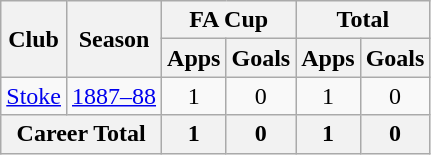<table class="wikitable" style="text-align: center;">
<tr>
<th rowspan="2">Club</th>
<th rowspan="2">Season</th>
<th colspan="2">FA Cup</th>
<th colspan="2">Total</th>
</tr>
<tr>
<th>Apps</th>
<th>Goals</th>
<th>Apps</th>
<th>Goals</th>
</tr>
<tr>
<td><a href='#'>Stoke</a></td>
<td><a href='#'>1887–88</a></td>
<td>1</td>
<td>0</td>
<td>1</td>
<td>0</td>
</tr>
<tr>
<th colspan="2">Career Total</th>
<th>1</th>
<th>0</th>
<th>1</th>
<th>0</th>
</tr>
</table>
